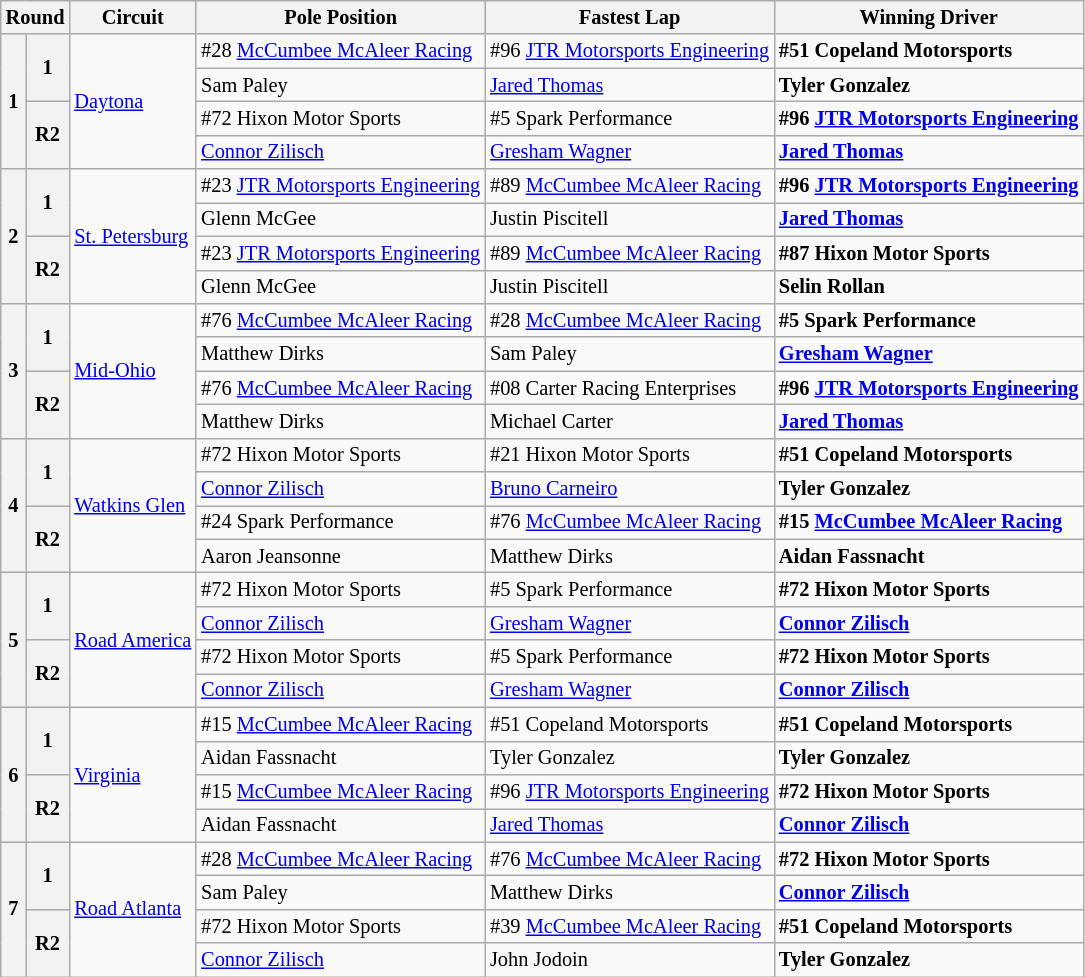<table class="wikitable" style="font-size:85%;">
<tr>
<th colspan=2>Round</th>
<th>Circuit</th>
<th>Pole Position</th>
<th>Fastest Lap</th>
<th>Winning Driver</th>
</tr>
<tr>
<th rowspan=4>1</th>
<th rowspan=2>1</th>
<td rowspan=4><a href='#'>Daytona</a></td>
<td> #28 <a href='#'>McCumbee McAleer Racing</a></td>
<td> #96 <a href='#'>JTR Motorsports Engineering</a></td>
<td><strong> #51 Copeland Motorsports</strong></td>
</tr>
<tr>
<td> Sam Paley</td>
<td> <a href='#'>Jared Thomas</a></td>
<td><strong> Tyler Gonzalez</strong></td>
</tr>
<tr>
<th rowspan=2>R2</th>
<td> #72 Hixon Motor Sports</td>
<td> #5 Spark Performance</td>
<td><strong> #96 <a href='#'>JTR Motorsports Engineering</a></strong></td>
</tr>
<tr>
<td> <a href='#'>Connor Zilisch</a></td>
<td> <a href='#'>Gresham Wagner</a></td>
<td><strong> <a href='#'>Jared Thomas</a></strong></td>
</tr>
<tr>
<th rowspan=4>2</th>
<th rowspan=2>1</th>
<td rowspan=4><a href='#'>St. Petersburg</a></td>
<td> #23 <a href='#'>JTR Motorsports Engineering</a></td>
<td> #89 <a href='#'>McCumbee McAleer Racing</a></td>
<td><strong> #96 <a href='#'>JTR Motorsports Engineering</a></strong></td>
</tr>
<tr>
<td> Glenn McGee</td>
<td> Justin Piscitell</td>
<td><strong> <a href='#'>Jared Thomas</a></strong></td>
</tr>
<tr>
<th rowspan=2>R2</th>
<td> #23 <a href='#'>JTR Motorsports Engineering</a></td>
<td> #89 <a href='#'>McCumbee McAleer Racing</a></td>
<td><strong> #87 Hixon Motor Sports</strong></td>
</tr>
<tr>
<td> Glenn McGee</td>
<td> Justin Piscitell</td>
<td><strong> Selin Rollan</strong></td>
</tr>
<tr>
<th rowspan=4>3</th>
<th rowspan=2>1</th>
<td rowspan=4><a href='#'>Mid-Ohio</a></td>
<td> #76 <a href='#'>McCumbee McAleer Racing</a></td>
<td> #28 <a href='#'>McCumbee McAleer Racing</a></td>
<td><strong> #5 Spark Performance</strong></td>
</tr>
<tr>
<td> Matthew Dirks</td>
<td> Sam Paley</td>
<td><strong> <a href='#'>Gresham Wagner</a></strong></td>
</tr>
<tr>
<th rowspan=2>R2</th>
<td> #76 <a href='#'>McCumbee McAleer Racing</a></td>
<td> #08 Carter Racing Enterprises</td>
<td><strong> #96 <a href='#'>JTR Motorsports Engineering</a></strong></td>
</tr>
<tr>
<td> Matthew Dirks</td>
<td> Michael Carter</td>
<td><strong> <a href='#'>Jared Thomas</a></strong></td>
</tr>
<tr>
<th rowspan=4>4</th>
<th rowspan=2>1</th>
<td rowspan=4><a href='#'>Watkins Glen</a></td>
<td> #72 Hixon Motor Sports</td>
<td> #21 Hixon Motor Sports</td>
<td><strong> #51 Copeland Motorsports</strong></td>
</tr>
<tr>
<td> <a href='#'>Connor Zilisch</a></td>
<td> <a href='#'>Bruno Carneiro</a></td>
<td><strong> Tyler Gonzalez</strong></td>
</tr>
<tr>
<th rowspan=2>R2</th>
<td> #24 Spark Performance</td>
<td> #76 <a href='#'>McCumbee McAleer Racing</a></td>
<td><strong> #15 <a href='#'>McCumbee McAleer Racing</a></strong></td>
</tr>
<tr>
<td> Aaron Jeansonne</td>
<td> Matthew Dirks</td>
<td><strong> Aidan Fassnacht</strong></td>
</tr>
<tr>
<th rowspan=4>5</th>
<th rowspan=2>1</th>
<td rowspan=4><a href='#'>Road America</a></td>
<td> #72 Hixon Motor Sports</td>
<td> #5 Spark Performance</td>
<td><strong> #72 Hixon Motor Sports</strong></td>
</tr>
<tr>
<td> <a href='#'>Connor Zilisch</a></td>
<td> <a href='#'>Gresham Wagner</a></td>
<td><strong> <a href='#'>Connor Zilisch</a></strong></td>
</tr>
<tr>
<th rowspan=2>R2</th>
<td> #72 Hixon Motor Sports</td>
<td> #5 Spark Performance</td>
<td><strong> #72 Hixon Motor Sports</strong></td>
</tr>
<tr>
<td> <a href='#'>Connor Zilisch</a></td>
<td> <a href='#'>Gresham Wagner</a></td>
<td><strong> <a href='#'>Connor Zilisch</a></strong></td>
</tr>
<tr>
<th rowspan=4>6</th>
<th rowspan=2>1</th>
<td rowspan=4><a href='#'>Virginia</a></td>
<td> #15 <a href='#'>McCumbee McAleer Racing</a></td>
<td> #51 Copeland Motorsports</td>
<td><strong> #51 Copeland Motorsports</strong></td>
</tr>
<tr>
<td> Aidan Fassnacht</td>
<td> Tyler Gonzalez</td>
<td><strong> Tyler Gonzalez</strong></td>
</tr>
<tr>
<th rowspan=2>R2</th>
<td> #15 <a href='#'>McCumbee McAleer Racing</a></td>
<td> #96 <a href='#'>JTR Motorsports Engineering</a></td>
<td><strong> #72 Hixon Motor Sports</strong></td>
</tr>
<tr>
<td> Aidan Fassnacht</td>
<td> <a href='#'>Jared Thomas</a></td>
<td><strong> <a href='#'>Connor Zilisch</a></strong></td>
</tr>
<tr>
<th rowspan=4>7</th>
<th rowspan=2>1</th>
<td rowspan=4><a href='#'>Road Atlanta</a></td>
<td> #28 <a href='#'>McCumbee McAleer Racing</a></td>
<td> #76 <a href='#'>McCumbee McAleer Racing</a></td>
<td><strong> #72 Hixon Motor Sports</strong></td>
</tr>
<tr>
<td> Sam Paley</td>
<td> Matthew Dirks</td>
<td><strong> <a href='#'>Connor Zilisch</a></strong></td>
</tr>
<tr>
<th rowspan=2>R2</th>
<td> #72 Hixon Motor Sports</td>
<td> #39 <a href='#'>McCumbee McAleer Racing</a></td>
<td><strong> #51 Copeland Motorsports</strong></td>
</tr>
<tr>
<td> <a href='#'>Connor Zilisch</a></td>
<td> John Jodoin</td>
<td><strong> Tyler Gonzalez</strong></td>
</tr>
</table>
